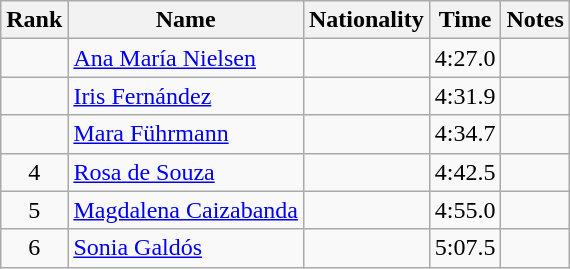<table class="wikitable sortable" style="text-align:center">
<tr>
<th>Rank</th>
<th>Name</th>
<th>Nationality</th>
<th>Time</th>
<th>Notes</th>
</tr>
<tr>
<td></td>
<td align=left><a href='#'>Ana María Nielsen</a></td>
<td align=left></td>
<td>4:27.0</td>
<td></td>
</tr>
<tr>
<td></td>
<td align=left><a href='#'>Iris Fernández</a></td>
<td align=left></td>
<td>4:31.9</td>
<td></td>
</tr>
<tr>
<td></td>
<td align=left><a href='#'>Mara Führmann</a></td>
<td align=left></td>
<td>4:34.7</td>
<td></td>
</tr>
<tr>
<td>4</td>
<td align=left><a href='#'>Rosa de Souza</a></td>
<td align=left></td>
<td>4:42.5</td>
<td></td>
</tr>
<tr>
<td>5</td>
<td align=left><a href='#'>Magdalena Caizabanda</a></td>
<td align=left></td>
<td>4:55.0</td>
<td></td>
</tr>
<tr>
<td>6</td>
<td align=left><a href='#'>Sonia Galdós</a></td>
<td align=left></td>
<td>5:07.5</td>
<td></td>
</tr>
</table>
